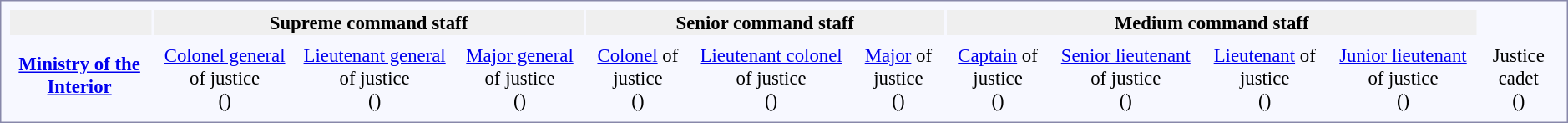<table style="border:1px solid #8888aa; background-color:#f7f8ff; padding:5px; font-size:95%; margin: 0px 12px 12px 0px;">
<tr style="text-align:center" bgcolor="#efefef";>
<th colspan=3></th>
<th colspan=8>Supreme command staff</th>
<th colspan=6>Senior command staff</th>
<th colspan=8>Medium command staff</th>
</tr>
<tr style="text-align:center;">
<td rowspan=2> <strong><a href='#'>Ministry of the Interior</a></strong></td>
<td colspan=4 rowspan=2></td>
<td colspan=2></td>
<td colspan=2></td>
<td colspan=2></td>
<td colspan=2></td>
<td colspan=2></td>
<td colspan=2></td>
<td colspan=2></td>
<td colspan=2></td>
<td colspan=2></td>
<td colspan=2></td>
<td colspan=12></td>
</tr>
<tr style="text-align:center;">
<td colspan=2><a href='#'>Colonel general</a> of justice<br>()</td>
<td colspan=2><a href='#'>Lieutenant general</a> of justice<br>()</td>
<td colspan=2><a href='#'>Major general</a> of justice<br>()</td>
<td colspan=2><a href='#'>Colonel</a> of justice<br>()</td>
<td colspan=2><a href='#'>Lieutenant colonel</a> of justice<br>()</td>
<td colspan=2><a href='#'>Major</a> of justice<br>()</td>
<td colspan=2><a href='#'>Captain</a> of justice<br>()</td>
<td colspan=2><a href='#'>Senior lieutenant</a> of justice<br>()</td>
<td colspan=2><a href='#'>Lieutenant</a> of justice<br>()</td>
<td colspan=2><a href='#'>Junior lieutenant</a> of justice<br>()</td>
<td colspan=12>Justice cadet<br>()</td>
</tr>
</table>
